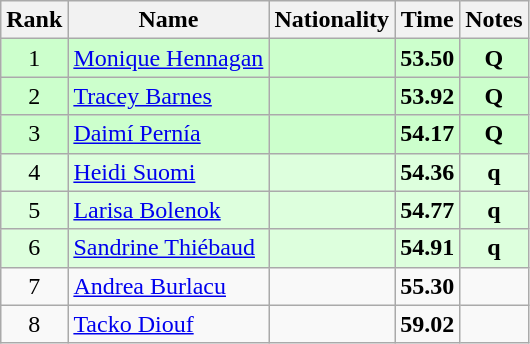<table class="wikitable sortable" style="text-align:center">
<tr>
<th>Rank</th>
<th>Name</th>
<th>Nationality</th>
<th>Time</th>
<th>Notes</th>
</tr>
<tr bgcolor=ccffcc>
<td>1</td>
<td align=left><a href='#'>Monique Hennagan</a></td>
<td align=left></td>
<td><strong>53.50</strong></td>
<td><strong>Q</strong></td>
</tr>
<tr bgcolor=ccffcc>
<td>2</td>
<td align=left><a href='#'>Tracey Barnes</a></td>
<td align=left></td>
<td><strong>53.92</strong></td>
<td><strong>Q</strong></td>
</tr>
<tr bgcolor=ccffcc>
<td>3</td>
<td align=left><a href='#'>Daimí Pernía</a></td>
<td align=left></td>
<td><strong>54.17</strong></td>
<td><strong>Q</strong></td>
</tr>
<tr bgcolor=ddffdd>
<td>4</td>
<td align=left><a href='#'>Heidi Suomi</a></td>
<td align=left></td>
<td><strong>54.36</strong></td>
<td><strong>q</strong></td>
</tr>
<tr bgcolor=ddffdd>
<td>5</td>
<td align=left><a href='#'>Larisa Bolenok</a></td>
<td align=left></td>
<td><strong>54.77</strong></td>
<td><strong>q</strong></td>
</tr>
<tr bgcolor=ddffdd>
<td>6</td>
<td align=left><a href='#'>Sandrine Thiébaud</a></td>
<td align=left></td>
<td><strong>54.91</strong></td>
<td><strong>q</strong></td>
</tr>
<tr>
<td>7</td>
<td align=left><a href='#'>Andrea Burlacu</a></td>
<td align=left></td>
<td><strong>55.30</strong></td>
<td></td>
</tr>
<tr>
<td>8</td>
<td align=left><a href='#'>Tacko Diouf</a></td>
<td align=left></td>
<td><strong>59.02</strong></td>
<td></td>
</tr>
</table>
